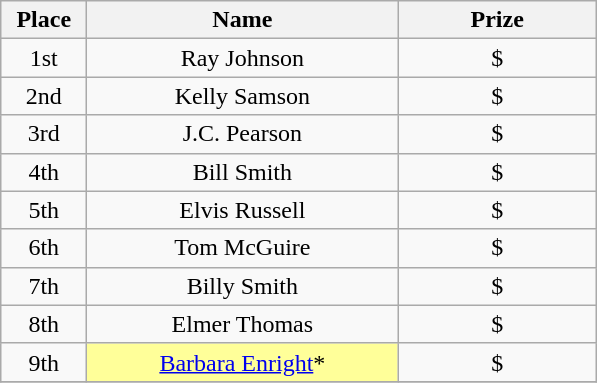<table class="wikitable">
<tr>
<th width="50">Place</th>
<th width="200">Name</th>
<th width="125">Prize</th>
</tr>
<tr>
<td align = "center">1st</td>
<td align = "center">Ray Johnson</td>
<td align = "center">$</td>
</tr>
<tr>
<td align = "center">2nd</td>
<td align = "center">Kelly Samson</td>
<td align = "center">$</td>
</tr>
<tr>
<td align = "center">3rd</td>
<td align = "center">J.C. Pearson</td>
<td align = "center">$</td>
</tr>
<tr>
<td align = "center">4th</td>
<td align = "center">Bill Smith</td>
<td align = "center">$</td>
</tr>
<tr>
<td align = "center">5th</td>
<td align = "center">Elvis Russell</td>
<td align = "center">$</td>
</tr>
<tr>
<td align = "center">6th</td>
<td align = "center">Tom McGuire</td>
<td align = "center">$</td>
</tr>
<tr>
<td align = "center">7th</td>
<td align = "center">Billy Smith</td>
<td align = "center">$</td>
</tr>
<tr>
<td align = "center">8th</td>
<td align = "center">Elmer Thomas</td>
<td align = "center">$</td>
</tr>
<tr>
<td align = "center">9th</td>
<td align = "center" bgcolor="#FFFF99"><a href='#'>Barbara Enright</a>*</td>
<td align = "center">$</td>
</tr>
<tr>
</tr>
</table>
